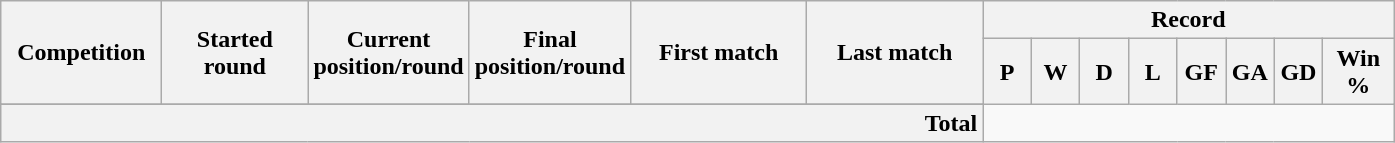<table class="wikitable" style="text-align: center">
<tr>
<th rowspan="2" style="width:100px;">Competition</th>
<th rowspan="2" style="width:90px;">Started round</th>
<th rowspan="2" style="width:90px;">Current position/round</th>
<th rowspan="2" style="width:90px;">Final position/round</th>
<th rowspan="2" style="width:110px;">First match</th>
<th rowspan="2" style="width:110px;">Last match</th>
<th colspan="8">Record</th>
</tr>
<tr>
<th style="width:25px;">P</th>
<th style="width:25px;">W</th>
<th style="width:25px;">D</th>
<th style="width:25px;">L</th>
<th style="width:25px;">GF</th>
<th style="width:25px;">GA</th>
<th style="width:25px;">GD</th>
<th style="width:40px;">Win %</th>
</tr>
<tr>
</tr>
<tr>
</tr>
<tr>
</tr>
<tr>
<th colspan="6" style="text-align: right;">Total<br></th>
</tr>
</table>
